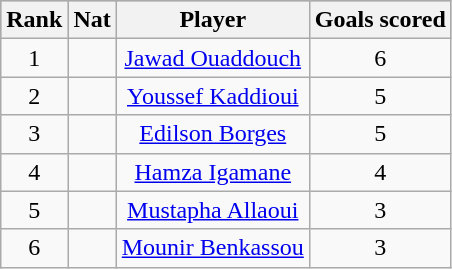<table class="wikitable">
<tr bgcolor="#B2B2B2">
<th><strong>Rank</strong></th>
<th><strong>Nat</strong></th>
<th><strong>Player</strong></th>
<th><strong>Goals scored</strong></th>
</tr>
<tr align=center>
<td>1</td>
<td></td>
<td><a href='#'>Jawad Ouaddouch</a></td>
<td>6</td>
</tr>
<tr align=center>
<td>2</td>
<td></td>
<td><a href='#'>Youssef Kaddioui</a></td>
<td>5</td>
</tr>
<tr align=center>
<td>3</td>
<td></td>
<td><a href='#'>Edilson Borges</a></td>
<td>5</td>
</tr>
<tr align=center>
<td>4</td>
<td></td>
<td><a href='#'>Hamza Igamane</a></td>
<td>4</td>
</tr>
<tr align=center>
<td>5</td>
<td></td>
<td><a href='#'>Mustapha Allaoui</a></td>
<td>3</td>
</tr>
<tr align=center>
<td>6</td>
<td></td>
<td><a href='#'>Mounir Benkassou</a></td>
<td>3</td>
</tr>
</table>
